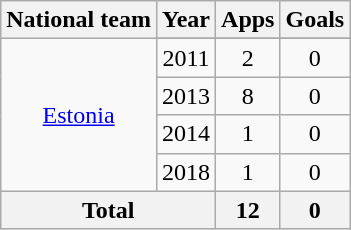<table class=wikitable style="text-align: center;">
<tr>
<th>National team</th>
<th>Year</th>
<th>Apps</th>
<th>Goals</th>
</tr>
<tr>
<td rowspan=5><a href='#'>Estonia</a></td>
</tr>
<tr>
<td>2011</td>
<td>2</td>
<td>0</td>
</tr>
<tr>
<td>2013</td>
<td>8</td>
<td>0</td>
</tr>
<tr>
<td>2014</td>
<td>1</td>
<td>0</td>
</tr>
<tr>
<td>2018</td>
<td>1</td>
<td>0</td>
</tr>
<tr>
<th colspan=2>Total</th>
<th>12</th>
<th>0</th>
</tr>
</table>
